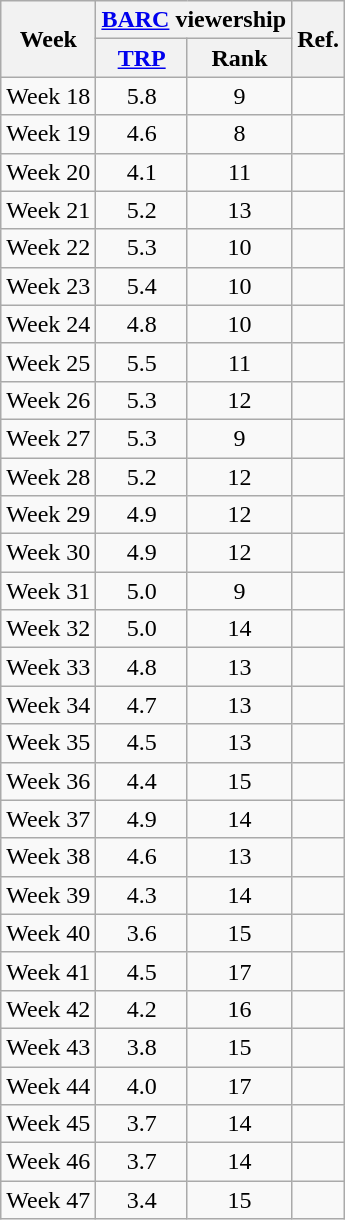<table class="wikitable mw-collapsible mw-collapsed" style="text-align:center">
<tr>
<th rowspan="2">Week</th>
<th colspan="2"><a href='#'>BARC</a> viewership</th>
<th rowspan="2">Ref.</th>
</tr>
<tr>
<th><a href='#'>TRP</a></th>
<th>Rank</th>
</tr>
<tr>
<td>Week 18</td>
<td>5.8</td>
<td>9</td>
<td></td>
</tr>
<tr>
<td>Week 19</td>
<td>4.6</td>
<td>8</td>
<td></td>
</tr>
<tr>
<td>Week 20</td>
<td>4.1</td>
<td>11</td>
<td></td>
</tr>
<tr>
<td>Week 21</td>
<td>5.2</td>
<td>13</td>
<td></td>
</tr>
<tr>
<td>Week 22</td>
<td>5.3</td>
<td>10</td>
<td></td>
</tr>
<tr>
<td>Week 23</td>
<td>5.4</td>
<td>10</td>
<td></td>
</tr>
<tr>
<td>Week 24</td>
<td>4.8</td>
<td>10</td>
<td></td>
</tr>
<tr>
<td>Week 25</td>
<td>5.5</td>
<td>11</td>
<td></td>
</tr>
<tr>
<td>Week 26</td>
<td>5.3</td>
<td>12</td>
<td></td>
</tr>
<tr>
<td>Week 27</td>
<td>5.3</td>
<td>9</td>
<td></td>
</tr>
<tr>
<td>Week 28</td>
<td>5.2</td>
<td>12</td>
<td></td>
</tr>
<tr>
<td>Week 29</td>
<td>4.9</td>
<td>12</td>
<td></td>
</tr>
<tr>
<td>Week 30</td>
<td>4.9</td>
<td>12</td>
<td></td>
</tr>
<tr>
<td>Week 31</td>
<td>5.0</td>
<td>9</td>
<td></td>
</tr>
<tr>
<td>Week 32</td>
<td>5.0</td>
<td>14</td>
<td></td>
</tr>
<tr>
<td>Week 33</td>
<td>4.8</td>
<td>13</td>
<td></td>
</tr>
<tr>
<td>Week 34</td>
<td>4.7</td>
<td>13</td>
<td></td>
</tr>
<tr>
<td>Week 35</td>
<td>4.5</td>
<td>13</td>
<td></td>
</tr>
<tr>
<td>Week 36</td>
<td>4.4</td>
<td>15</td>
<td></td>
</tr>
<tr>
<td>Week 37</td>
<td>4.9</td>
<td>14</td>
<td></td>
</tr>
<tr>
<td>Week 38</td>
<td>4.6</td>
<td>13</td>
<td></td>
</tr>
<tr>
<td>Week 39</td>
<td>4.3</td>
<td>14</td>
<td></td>
</tr>
<tr>
<td>Week 40</td>
<td>3.6</td>
<td>15</td>
<td></td>
</tr>
<tr>
<td>Week 41</td>
<td>4.5</td>
<td>17</td>
<td></td>
</tr>
<tr>
<td>Week 42</td>
<td>4.2</td>
<td>16</td>
<td></td>
</tr>
<tr>
<td>Week 43</td>
<td>3.8</td>
<td>15</td>
<td></td>
</tr>
<tr>
<td>Week 44</td>
<td>4.0</td>
<td>17</td>
<td></td>
</tr>
<tr>
<td>Week 45</td>
<td>3.7</td>
<td>14</td>
<td></td>
</tr>
<tr>
<td>Week 46</td>
<td>3.7</td>
<td>14</td>
<td></td>
</tr>
<tr>
<td>Week 47</td>
<td>3.4</td>
<td>15</td>
<td></td>
</tr>
</table>
